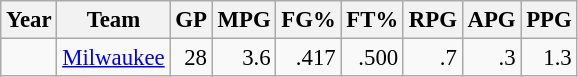<table class="wikitable sortable" style="font-size:95%; text-align:right;">
<tr>
<th>Year</th>
<th>Team</th>
<th>GP</th>
<th>MPG</th>
<th>FG%</th>
<th>FT%</th>
<th>RPG</th>
<th>APG</th>
<th>PPG</th>
</tr>
<tr>
<td style="text-align:left;"></td>
<td style="text-align:left;"><a href='#'>Milwaukee</a></td>
<td>28</td>
<td>3.6</td>
<td>.417</td>
<td>.500</td>
<td>.7</td>
<td>.3</td>
<td>1.3</td>
</tr>
</table>
